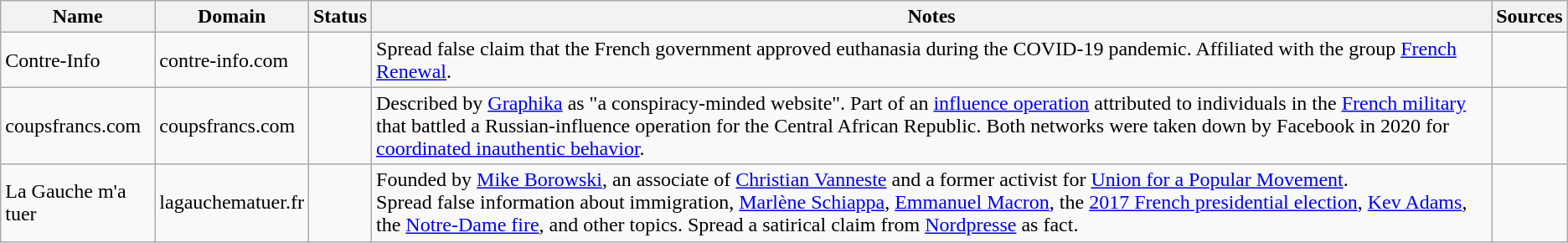<table class="wikitable sortable mw-collapsible">
<tr>
<th>Name</th>
<th>Domain</th>
<th>Status</th>
<th class="sortable">Notes</th>
<th class="unsortable">Sources</th>
</tr>
<tr>
<td>Contre-Info</td>
<td>contre-info.com</td>
<td></td>
<td>Spread false claim that the French government approved euthanasia during the COVID-19 pandemic. Affiliated with the group <a href='#'>French Renewal</a>.</td>
<td></td>
</tr>
<tr>
<td>coupsfrancs.com</td>
<td>coupsfrancs.com</td>
<td></td>
<td>Described by <a href='#'>Graphika</a> as "a conspiracy-minded website". Part of an <a href='#'>influence operation</a> attributed to individuals in the <a href='#'>French military</a> that battled a Russian-influence operation for the Central African Republic. Both networks were taken down by Facebook in 2020 for <a href='#'>coordinated inauthentic behavior</a>.</td>
<td></td>
</tr>
<tr>
<td>La Gauche m'a tuer</td>
<td>lagauchematuer.fr</td>
<td></td>
<td>Founded by <a href='#'>Mike Borowski</a>, an associate of <a href='#'>Christian Vanneste</a> and a former activist for <a href='#'>Union for a Popular Movement</a>.<br>Spread false information about immigration, <a href='#'>Marlène Schiappa</a>, <a href='#'>Emmanuel Macron</a>, the <a href='#'>2017 French presidential election</a>, <a href='#'>Kev Adams</a>, the <a href='#'>Notre-Dame fire</a>, and other topics.
Spread a satirical claim from <a href='#'>Nordpresse</a> as fact.</td>
<td></td>
</tr>
</table>
